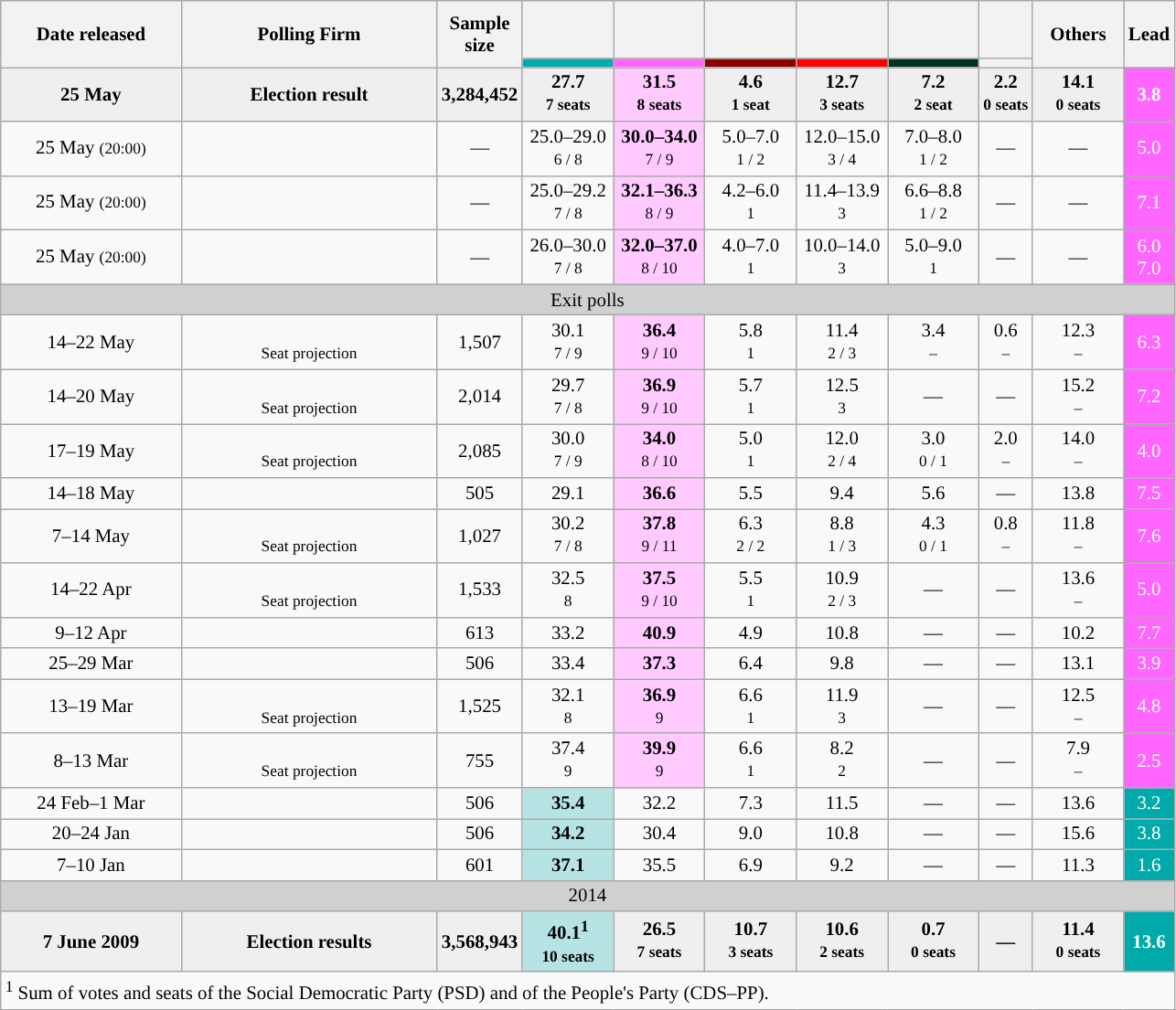<table class="wikitable" style="text-align:center; font-size:87%; line-height:16px;">
<tr style="height:42px;">
<th style="width:125px;" rowspan="2">Date released</th>
<th style="width:180px;" rowspan="2">Polling Firm</th>
<th style="width:55px;" rowspan="2">Sample size</th>
<th></th>
<th></th>
<th></th>
<th></th>
<th></th>
<th></th>
<th style="width:60px;" rowspan="2">Others</th>
<th style="width:30px;" rowspan="2">Lead</th>
</tr>
<tr>
<th style="background:#00aaaa; width:60px;"></th>
<th style="background:#FF66FF; width:60px;"></th>
<th style="background:darkRed; width:60px;"></th>
<th style="background:red; width:60px;"></th>
<th style="background:#013220; width:60px;"></th>
<th style="background:"></th>
</tr>
<tr style="background:#EFEFEF; font-weight:bold;">
<td align="center">25 May</td>
<td align="center">Election result</td>
<td align="center">3,284,452</td>
<td align="center">27.7<br><small>7 seats</small></td>
<td style="background:#FFCBFF">31.5<br><small>8 seats</small></td>
<td align="center">4.6<br><small>1 seat</small></td>
<td align="center">12.7<br><small>3 seats</small></td>
<td align="center">7.2<br><small>2 seat</small></td>
<td align="center">2.2<br><small>0 seats</small></td>
<td align="center">14.1<br><small>0 seats</small></td>
<td style="background:#FF66FF; color:white">3.8</td>
</tr>
<tr>
<td style="text-align:center;">25 May <small>(20:00)</small></td>
<td style="text-align:center;"></td>
<td align="center">—</td>
<td style="text-align:center;">25.0–29.0<br><small>6 / 8</small></td>
<td style="background:#FFCBFF"><strong>30.0–34.0</strong><br><small>7 / 9</small></td>
<td style="text-align:center;">5.0–7.0<br><small>1 / 2 </small></td>
<td style="text-align:center;">12.0–15.0<br><small>3 / 4 </small></td>
<td style="text-align:center;">7.0–8.0<br><small>1 / 2</small></td>
<td style="text-align:center;">—</td>
<td style="text-align:center;">—</td>
<td style="background:#FF66FF; color:white">5.0</td>
</tr>
<tr>
<td style="text-align:center;">25 May <small>(20:00)</small></td>
<td style="text-align:center;"></td>
<td align="center">—</td>
<td style="text-align:center;">25.0–29.2<br><small>7 / 8 </small></td>
<td style="background:#FFCBFF"><strong>32.1–36.3</strong><br><small>8 / 9 </small></td>
<td style="text-align:center;">4.2–6.0<br><small>1 </small></td>
<td style="text-align:center;">11.4–13.9<br><small>3 </small></td>
<td style="text-align:center;">6.6–8.8<br><small>1 / 2 </small></td>
<td style="text-align:center;">—</td>
<td style="text-align:center;">—</td>
<td style="background:#FF66FF; color:white">7.1</td>
</tr>
<tr>
<td style="text-align:center;">25 May <small>(20:00)</small></td>
<td style="text-align:center;"></td>
<td align="center">—</td>
<td style="text-align:center;">26.0–30.0<br><small>7 / 8 </small></td>
<td style="background:#FFCBFF"><strong>32.0–37.0</strong><br><small>8 / 10 </small></td>
<td style="text-align:center;">4.0–7.0<br><small>1 </small></td>
<td style="text-align:center;">10.0–14.0<br><small>3 </small></td>
<td style="text-align:center;">5.0–9.0<br><small>1 </small></td>
<td style="text-align:center;">—</td>
<td style="text-align:center;">—</td>
<td style="background:#FF66FF; color:white">6.0<br>7.0</td>
</tr>
<tr>
<td colspan="11" style="background:#D0D0D0; color:black">Exit polls</td>
</tr>
<tr>
<td align="center">14–22 May</td>
<td align="center"><br><small>Seat projection</small></td>
<td align="center">1,507</td>
<td align="center">30.1<br><small>7 / 9</small></td>
<td align="center" style="background:#FFCBFF"><strong>36.4</strong><br><small>9 / 10</small></td>
<td align="center">5.8<br><small>1</small></td>
<td align="center">11.4<br><small>2 / 3</small></td>
<td align="center">3.4<br><small>–</small></td>
<td align="center">0.6<br><small>–</small></td>
<td align="center">12.3<br><small>–</small></td>
<td style="background:#FF66FF; color:white;">6.3</td>
</tr>
<tr>
<td align="center">14–20 May</td>
<td align="center"><br><small>Seat projection</small></td>
<td align="center">2,014</td>
<td align="center">29.7<br><small>7 / 8</small></td>
<td align="center" style="background:#FFCBFF"><strong>36.9</strong><br><small>9 / 10</small></td>
<td align="center">5.7<br><small>1</small></td>
<td align="center">12.5<br><small>3</small></td>
<td align="center">—</td>
<td align="center">—</td>
<td align="center">15.2<br><small>–</small></td>
<td style="background:#FF66FF; color:white;">7.2</td>
</tr>
<tr>
<td align="center">17–19 May</td>
<td align="center"><br><small>Seat projection</small></td>
<td align="center">2,085</td>
<td align="center">30.0<br><small>7 / 9</small></td>
<td align="center" style="background:#FFCBFF"><strong>34.0</strong><br><small>8 / 10</small></td>
<td align="center">5.0<br><small>1</small></td>
<td align="center">12.0<br><small>2 / 4</small></td>
<td align="center">3.0<br><small>0 / 1</small></td>
<td align="center">2.0<br><small>–</small></td>
<td align="center">14.0<br><small>–</small></td>
<td style="background:#FF66FF; color:white;">4.0</td>
</tr>
<tr>
<td align="center">14–18 May</td>
<td align="center"></td>
<td align="center">505</td>
<td align="center">29.1</td>
<td align="center" style="background:#FFCBFF"><strong>36.6</strong></td>
<td align="center">5.5</td>
<td align="center">9.4</td>
<td align="center">5.6</td>
<td align="center">—</td>
<td align="center">13.8</td>
<td style="background:#FF66FF; color:white;">7.5</td>
</tr>
<tr>
<td align="center">7–14 May</td>
<td align="center"><br><small>Seat projection</small></td>
<td align="center">1,027</td>
<td align="center">30.2<br><small>7 / 8</small></td>
<td align="center" style="background:#FFCBFF"><strong>37.8</strong><br><small>9 / 11</small></td>
<td align="center">6.3<br><small>2 / 2</small></td>
<td align="center">8.8<br><small>1 / 3</small></td>
<td align="center">4.3<br><small>0 / 1</small></td>
<td align="center">0.8<br><small>–</small></td>
<td align="center">11.8<br><small>–</small></td>
<td style="background:#FF66FF; color:white;">7.6</td>
</tr>
<tr>
<td align="center">14–22 Apr</td>
<td align="center"><br><small>Seat projection</small></td>
<td align="center">1,533</td>
<td align="center">32.5<br><small>8</small></td>
<td align="center" style="background:#FFCBFF"><strong>37.5</strong><br><small>9 / 10</small></td>
<td align="center">5.5<br><small>1</small></td>
<td align="center">10.9<br><small>2 / 3</small></td>
<td align="center">—</td>
<td align="center">—</td>
<td align="center">13.6<br><small>–</small></td>
<td style="background:#FF66FF; color:white;">5.0</td>
</tr>
<tr>
<td align="center">9–12 Apr</td>
<td align="center"></td>
<td align="center">613</td>
<td align="center">33.2</td>
<td align="center" style="background:#FFCBFF"><strong>40.9</strong></td>
<td align="center">4.9</td>
<td align="center">10.8</td>
<td align="center">—</td>
<td align="center">—</td>
<td align="center">10.2</td>
<td style="background:#FF66FF; color:white;">7.7</td>
</tr>
<tr>
<td align="center">25–29 Mar</td>
<td align="center"></td>
<td align="center">506</td>
<td align="center">33.4</td>
<td align="center" style="background:#FFCBFF"><strong>37.3</strong></td>
<td align="center">6.4</td>
<td align="center">9.8</td>
<td align="center">—</td>
<td align="center">—</td>
<td align="center">13.1</td>
<td style="background:#FF66FF; color:white;">3.9</td>
</tr>
<tr>
<td align="center">13–19 Mar</td>
<td align="center"><br><small>Seat projection</small></td>
<td align="center">1,525</td>
<td align="center">32.1<br><small>8</small></td>
<td align="center" style="background:#FFCBFF"><strong>36.9</strong><br><small>9</small></td>
<td align="center">6.6<br><small>1</small></td>
<td align="center">11.9<br><small>3</small></td>
<td align="center">—</td>
<td align="center">—</td>
<td align="center">12.5<br><small>–</small></td>
<td style="background:#FF66FF; color:white;">4.8</td>
</tr>
<tr>
<td align="center">8–13 Mar</td>
<td align="center"><br><small>Seat projection</small></td>
<td align="center">755</td>
<td align="center">37.4<br><small>9</small></td>
<td align="center" style="background:#FFCBFF"><strong>39.9</strong><br><small>9</small></td>
<td align="center">6.6<br><small>1</small></td>
<td align="center">8.2<br><small>2</small></td>
<td align="center">—</td>
<td align="center">—</td>
<td align="center">7.9<br><small>–</small></td>
<td style="background:#FF66FF; color:white;">2.5</td>
</tr>
<tr>
<td align="center">24 Feb–1 Mar</td>
<td align="center"></td>
<td align="center">506</td>
<td align="center" style="background:#b6e3e3;"><strong>35.4</strong></td>
<td align="center">32.2</td>
<td align="center">7.3</td>
<td align="center">11.5</td>
<td align="center">—</td>
<td align="center">—</td>
<td align="center">13.6</td>
<td style="background:#00aaaa; color:white;">3.2</td>
</tr>
<tr>
<td align="center">20–24 Jan</td>
<td align="center"></td>
<td align="center">506</td>
<td align="center" style="background:#b6e3e3;"><strong>34.2</strong></td>
<td align="center">30.4</td>
<td align="center">9.0</td>
<td align="center">10.8</td>
<td align="center">—</td>
<td align="center">—</td>
<td align="center">15.6</td>
<td style="background:#00aaaa; color:white;">3.8</td>
</tr>
<tr>
<td align="center">7–10 Jan</td>
<td align="center"></td>
<td align="center">601</td>
<td align="center" style="background:#b6e3e3;"><strong>37.1</strong></td>
<td align="center">35.5</td>
<td align="center">6.9</td>
<td align="center">9.2</td>
<td align="center">—</td>
<td align="center">—</td>
<td align="center">11.3</td>
<td style="background:#00aaaa; color:white;">1.6</td>
</tr>
<tr>
<td colspan="11" style="background:#D0D0D0; color:black">2014</td>
</tr>
<tr style="background:#EFEFEF; font-weight:bold;">
<td align="center">7 June 2009</td>
<td align="center">Election results</td>
<td align="center">3,568,943</td>
<td align="center" style="background:#b6e3e3;">40.1<sup>1</sup><br><small>10 seats</small></td>
<td align="center">26.5<br><small>7 seats</small></td>
<td align="center">10.7<br><small>3 seats</small></td>
<td align="center">10.6<br><small>2 seats</small></td>
<td align="center">0.7<br><small>0 seats</small></td>
<td align="center">—</td>
<td align="center">11.4<br><small>0 seats</small></td>
<td style="background:#00aaaa; color:white">13.6</td>
</tr>
<tr>
<td colspan=11 align=left><sup>1</sup> Sum of votes and seats of the Social Democratic Party (PSD) and of the People's Party (CDS–PP).</td>
</tr>
</table>
